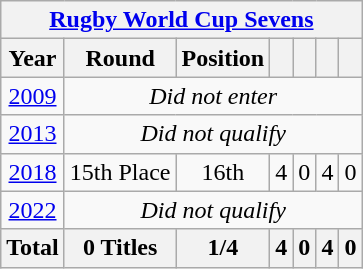<table class="wikitable" style="text-align: center;">
<tr>
<th colspan=7><a href='#'>Rugby World Cup Sevens</a></th>
</tr>
<tr>
<th>Year</th>
<th>Round</th>
<th>Position</th>
<th></th>
<th></th>
<th></th>
<th></th>
</tr>
<tr>
<td> <a href='#'>2009</a></td>
<td colspan=6><em>Did not enter</em></td>
</tr>
<tr>
<td> <a href='#'>2013</a></td>
<td colspan=6><em>Did not qualify</em></td>
</tr>
<tr>
<td> <a href='#'>2018</a></td>
<td>15th Place</td>
<td>16th</td>
<td>4</td>
<td>0</td>
<td>4</td>
<td>0</td>
</tr>
<tr>
<td> <a href='#'>2022</a></td>
<td colspan="6"><em>Did not qualify</em></td>
</tr>
<tr>
<th>Total</th>
<th>0 Titles</th>
<th>1/4</th>
<th>4</th>
<th>0</th>
<th>4</th>
<th>0</th>
</tr>
</table>
